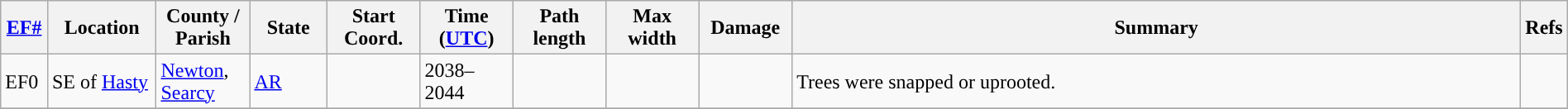<table class="wikitable sortable" style="width:100%;">
<tr>
<th scope="col" width="3%" align="center"><a href='#'>EF#</a></th>
<th scope="col" width="7%" align="center" class="unsortable">Location</th>
<th scope="col" width="6%" align="center" class="unsortable">County / Parish</th>
<th scope="col" width="5%" align="center">State</th>
<th scope="col" width="6%" align="center">Start Coord.</th>
<th scope="col" width="6%" align="center">Time (<a href='#'>UTC</a>)</th>
<th scope="col" width="6%" align="center">Path length</th>
<th scope="col" width="6%" align="center">Max width</th>
<th scope="col" width="6%" align="center">Damage</th>
<th scope="col" width="48%" class="unsortable" align="center">Summary</th>
<th scope="col" width="48%" class="unsortable" align="center">Refs</th>
</tr>
<tr>
<td>EF0</td>
<td>SE of <a href='#'>Hasty</a></td>
<td><a href='#'>Newton</a>, <a href='#'>Searcy</a></td>
<td><a href='#'>AR</a></td>
<td></td>
<td>2038–2044</td>
<td></td>
<td></td>
<td></td>
<td>Trees were snapped or uprooted.</td>
<td></td>
</tr>
<tr>
</tr>
</table>
